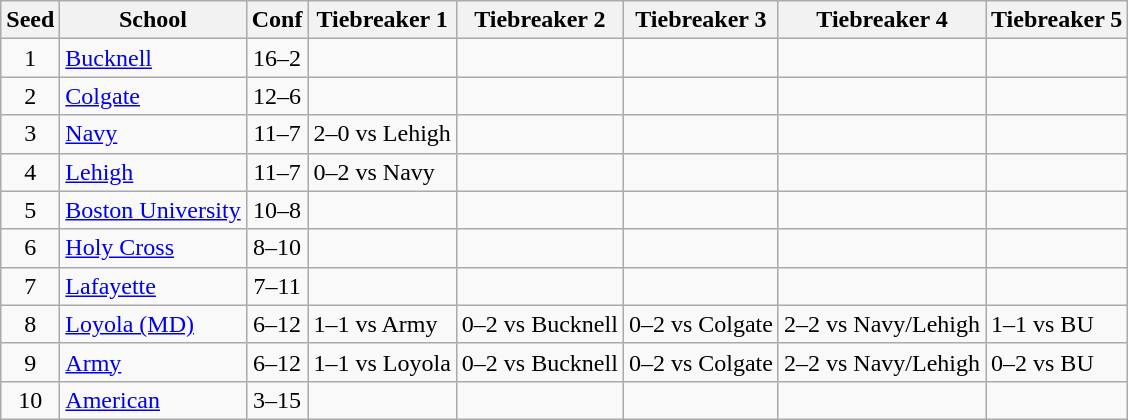<table class="wikitable" style="text-align:center">
<tr>
<th>Seed</th>
<th>School</th>
<th>Conf</th>
<th>Tiebreaker 1</th>
<th>Tiebreaker 2</th>
<th>Tiebreaker 3</th>
<th>Tiebreaker 4</th>
<th>Tiebreaker 5</th>
</tr>
<tr>
<td>1</td>
<td align=left><a href='#'>Bucknell</a></td>
<td>16–2</td>
<td></td>
<td></td>
<td></td>
<td></td>
<td></td>
</tr>
<tr>
<td>2</td>
<td align=left><a href='#'>Colgate</a></td>
<td>12–6</td>
<td></td>
<td></td>
<td></td>
<td></td>
<td></td>
</tr>
<tr>
<td>3</td>
<td align=left><a href='#'>Navy</a></td>
<td>11–7</td>
<td align=left>2–0 vs Lehigh</td>
<td></td>
<td></td>
<td></td>
<td></td>
</tr>
<tr>
<td>4</td>
<td align=left><a href='#'>Lehigh</a></td>
<td>11–7</td>
<td align=left>0–2 vs Navy</td>
<td></td>
<td></td>
<td></td>
<td></td>
</tr>
<tr>
<td>5</td>
<td align=left><a href='#'>Boston University</a></td>
<td>10–8</td>
<td></td>
<td></td>
<td></td>
<td></td>
<td></td>
</tr>
<tr>
<td>6</td>
<td align=left><a href='#'>Holy Cross</a></td>
<td>8–10</td>
<td></td>
<td></td>
<td></td>
<td></td>
<td></td>
</tr>
<tr>
<td>7</td>
<td align=left><a href='#'>Lafayette</a></td>
<td>7–11</td>
<td></td>
<td></td>
<td></td>
<td></td>
<td></td>
</tr>
<tr>
<td>8</td>
<td align=left><a href='#'>Loyola (MD)</a></td>
<td>6–12</td>
<td align=left>1–1 vs Army</td>
<td align=left>0–2 vs Bucknell</td>
<td align=left>0–2 vs Colgate</td>
<td align=left>2–2 vs Navy/Lehigh</td>
<td align=left>1–1 vs BU</td>
</tr>
<tr>
<td>9</td>
<td align=left><a href='#'>Army</a></td>
<td>6–12</td>
<td align=left>1–1 vs Loyola</td>
<td align=left>0–2 vs Bucknell</td>
<td align=left>0–2 vs Colgate</td>
<td align=left>2–2 vs Navy/Lehigh</td>
<td align=left>0–2 vs BU</td>
</tr>
<tr>
<td>10</td>
<td align=left><a href='#'>American</a></td>
<td>3–15</td>
<td></td>
<td></td>
<td></td>
<td></td>
<td></td>
</tr>
</table>
